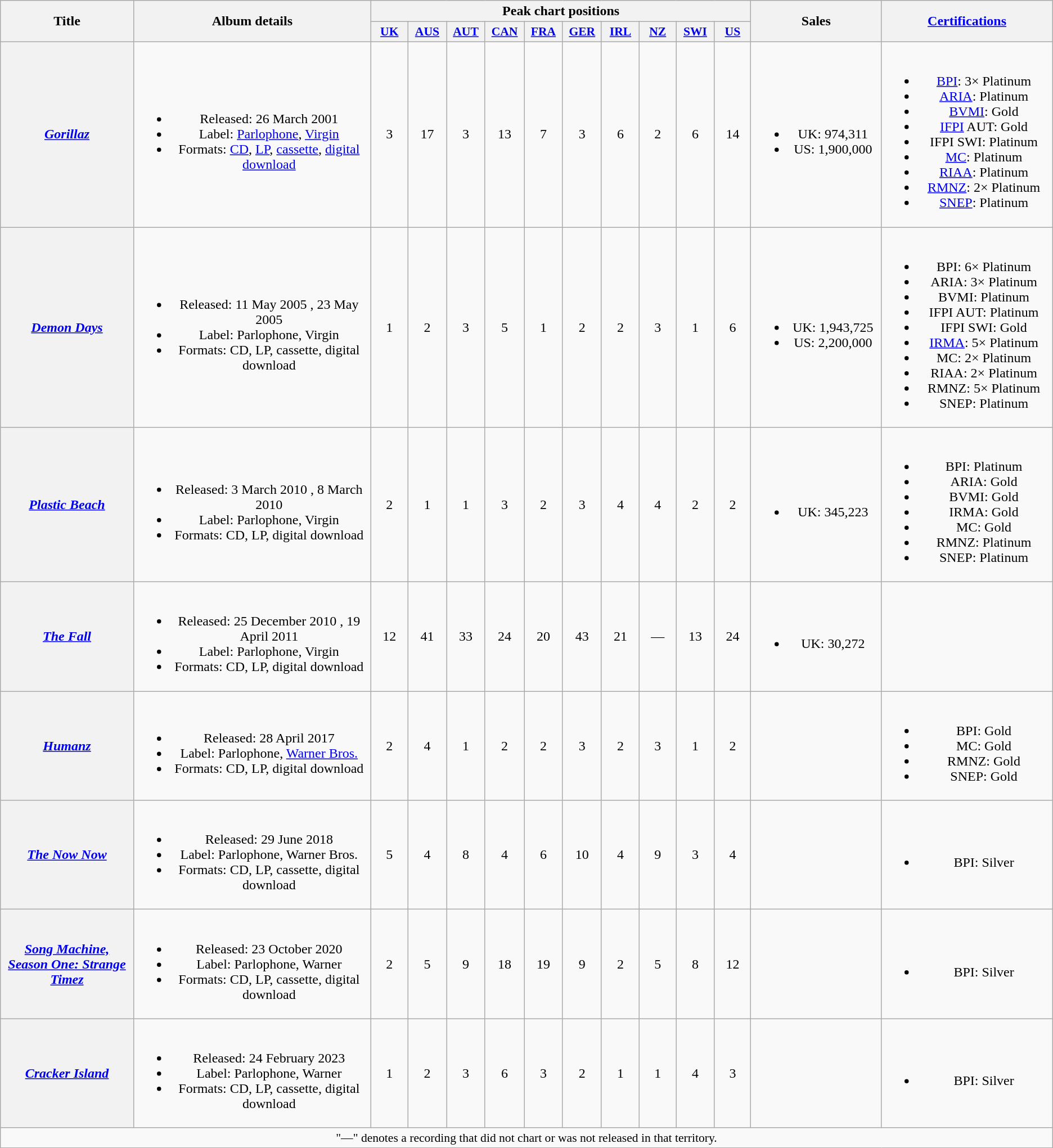<table class="wikitable plainrowheaders" style="text-align:center;" border="1">
<tr>
<th scope="col" rowspan="2" style="width:11em;">Title</th>
<th scope="col" rowspan="2" style="width:20em;">Album details</th>
<th scope="col" colspan="10">Peak chart positions</th>
<th scope="col" rowspan="2" style="width:10em;">Sales</th>
<th scope="col" rowspan="2" style="width:14em;"><a href='#'>Certifications</a></th>
</tr>
<tr>
<th scope="col" style="width:2.9em;font-size:90%;"><a href='#'>UK</a><br></th>
<th scope="col" style="width:2.9em;font-size:90%;"><a href='#'>AUS</a><br></th>
<th scope="col" style="width:2.9em;font-size:90%;"><a href='#'>AUT</a><br></th>
<th scope="col" style="width:2.9em;font-size:90%;"><a href='#'>CAN</a><br></th>
<th scope="col" style="width:2.9em;font-size:90%;"><a href='#'>FRA</a><br></th>
<th scope="col" style="width:2.9em;font-size:90%;"><a href='#'>GER</a><br></th>
<th scope="col" style="width:2.9em;font-size:90%;"><a href='#'>IRL</a><br></th>
<th scope="col" style="width:2.9em;font-size:90%;"><a href='#'>NZ</a><br></th>
<th scope="col" style="width:2.9em;font-size:90%;"><a href='#'>SWI</a><br></th>
<th scope="col" style="width:2.9em;font-size:90%;"><a href='#'>US</a><br></th>
</tr>
<tr>
<th scope="row"><em><a href='#'>Gorillaz</a></em></th>
<td><br><ul><li>Released: 26 March 2001 </li><li>Label: <a href='#'>Parlophone</a>, <a href='#'>Virgin</a></li><li>Formats: <a href='#'>CD</a>, <a href='#'>LP</a>, <a href='#'>cassette</a>, <a href='#'>digital download</a></li></ul></td>
<td>3</td>
<td>17</td>
<td>3</td>
<td>13</td>
<td>7</td>
<td>3</td>
<td>6</td>
<td>2</td>
<td>6</td>
<td>14</td>
<td><br><ul><li>UK: 974,311</li><li>US: 1,900,000</li></ul></td>
<td><br><ul><li><a href='#'>BPI</a>: 3× Platinum</li><li><a href='#'>ARIA</a>: Platinum</li><li><a href='#'>BVMI</a>: Gold</li><li><a href='#'>IFPI</a> AUT: Gold</li><li>IFPI SWI: Platinum</li><li><a href='#'>MC</a>: Platinum</li><li><a href='#'>RIAA</a>: Platinum</li><li><a href='#'>RMNZ</a>: 2× Platinum</li><li><a href='#'>SNEP</a>: Platinum</li></ul></td>
</tr>
<tr>
<th scope="row"><em><a href='#'>Demon Days</a></em></th>
<td><br><ul><li>Released: 11 May 2005 , 23 May 2005 </li><li>Label: Parlophone, Virgin</li><li>Formats: CD, LP, cassette, digital download</li></ul></td>
<td>1</td>
<td>2</td>
<td>3</td>
<td>5</td>
<td>1</td>
<td>2</td>
<td>2</td>
<td>3</td>
<td>1</td>
<td>6</td>
<td><br><ul><li>UK: 1,943,725</li><li>US: 2,200,000</li></ul></td>
<td><br><ul><li>BPI: 6× Platinum</li><li>ARIA: 3× Platinum</li><li>BVMI: Platinum</li><li>IFPI AUT: Platinum</li><li>IFPI SWI: Gold</li><li><a href='#'>IRMA</a>: 5× Platinum</li><li>MC: 2× Platinum</li><li>RIAA: 2× Platinum</li><li>RMNZ: 5× Platinum</li><li>SNEP: Platinum</li></ul></td>
</tr>
<tr>
<th scope="row"><em><a href='#'>Plastic Beach</a></em></th>
<td><br><ul><li>Released: 3 March 2010 , 8 March 2010 </li><li>Label: Parlophone, Virgin</li><li>Formats: CD, LP, digital download</li></ul></td>
<td>2</td>
<td>1</td>
<td>1</td>
<td>3</td>
<td>2</td>
<td>3</td>
<td>4</td>
<td>4</td>
<td>2</td>
<td>2</td>
<td><br><ul><li>UK: 345,223</li></ul></td>
<td><br><ul><li>BPI: Platinum</li><li>ARIA: Gold</li><li>BVMI: Gold</li><li>IRMA: Gold</li><li>MC: Gold</li><li>RMNZ: Platinum</li><li>SNEP: Platinum</li></ul></td>
</tr>
<tr>
<th scope="row"><em><a href='#'>The Fall</a></em></th>
<td><br><ul><li>Released: 25 December 2010 , 19 April 2011 </li><li>Label: Parlophone, Virgin</li><li>Formats: CD, LP, digital download</li></ul></td>
<td>12</td>
<td>41</td>
<td>33</td>
<td>24</td>
<td>20</td>
<td>43</td>
<td>21</td>
<td>—</td>
<td>13</td>
<td>24</td>
<td><br><ul><li>UK: 30,272</li></ul></td>
<td></td>
</tr>
<tr>
<th scope="row"><em><a href='#'>Humanz</a></em></th>
<td><br><ul><li>Released: 28 April 2017</li><li>Label: Parlophone, <a href='#'>Warner Bros.</a></li><li>Formats: CD, LP, digital download</li></ul></td>
<td>2</td>
<td>4</td>
<td>1</td>
<td>2</td>
<td>2</td>
<td>3</td>
<td>2</td>
<td>3</td>
<td>1</td>
<td>2</td>
<td></td>
<td><br><ul><li>BPI: Gold</li><li>MC: Gold</li><li>RMNZ: Gold</li><li>SNEP: Gold</li></ul></td>
</tr>
<tr>
<th scope="row"><em><a href='#'>The Now Now</a></em></th>
<td><br><ul><li>Released: 29 June 2018</li><li>Label: Parlophone, Warner Bros.</li><li>Formats: CD, LP, cassette, digital download</li></ul></td>
<td>5</td>
<td>4</td>
<td>8</td>
<td>4</td>
<td>6</td>
<td>10</td>
<td>4</td>
<td>9</td>
<td>3</td>
<td>4</td>
<td></td>
<td><br><ul><li>BPI: Silver</li></ul></td>
</tr>
<tr>
<th scope="row"><em><a href='#'>Song Machine, Season One: Strange Timez</a></em></th>
<td><br><ul><li>Released: 23 October 2020</li><li>Label: Parlophone, Warner</li><li>Formats: CD, LP, cassette, digital download</li></ul></td>
<td>2</td>
<td>5</td>
<td>9</td>
<td>18</td>
<td>19</td>
<td>9</td>
<td>2</td>
<td>5</td>
<td>8</td>
<td>12</td>
<td></td>
<td><br><ul><li>BPI: Silver</li></ul></td>
</tr>
<tr>
<th scope="row"><em><a href='#'>Cracker Island</a></em></th>
<td><br><ul><li>Released: 24 February 2023</li><li>Label: Parlophone, Warner</li><li>Formats: CD, LP, cassette, digital download</li></ul></td>
<td>1</td>
<td>2</td>
<td>3</td>
<td>6</td>
<td>3</td>
<td>2</td>
<td>1</td>
<td>1</td>
<td>4</td>
<td>3</td>
<td></td>
<td><br><ul><li>BPI: Silver</li></ul></td>
</tr>
<tr>
<td colspan="14" style="font-size:90%">"—" denotes a recording that did not chart or was not released in that territory.</td>
</tr>
</table>
